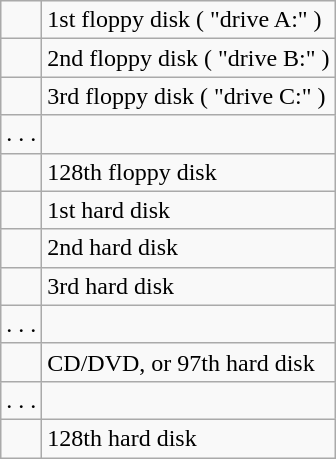<table class="wikitable">
<tr ---->
<td></td>
<td>1st floppy disk ( "drive A:" )</td>
</tr>
<tr ---->
<td></td>
<td>2nd floppy disk ( "drive B:" )</td>
</tr>
<tr ---->
<td></td>
<td>3rd floppy disk ( "drive C:" )</td>
</tr>
<tr ---->
<td>. . .</td>
</tr>
<tr ---->
<td></td>
<td>128th floppy disk</td>
</tr>
<tr ---->
<td></td>
<td>1st hard disk</td>
</tr>
<tr ---->
<td></td>
<td>2nd hard disk</td>
</tr>
<tr ---->
<td></td>
<td>3rd hard disk</td>
</tr>
<tr ---->
<td>. . .</td>
</tr>
<tr ---->
<td></td>
<td>CD/DVD, or 97th hard disk</td>
</tr>
<tr ---->
<td>. . .</td>
</tr>
<tr ---->
<td></td>
<td>128th hard disk</td>
</tr>
</table>
